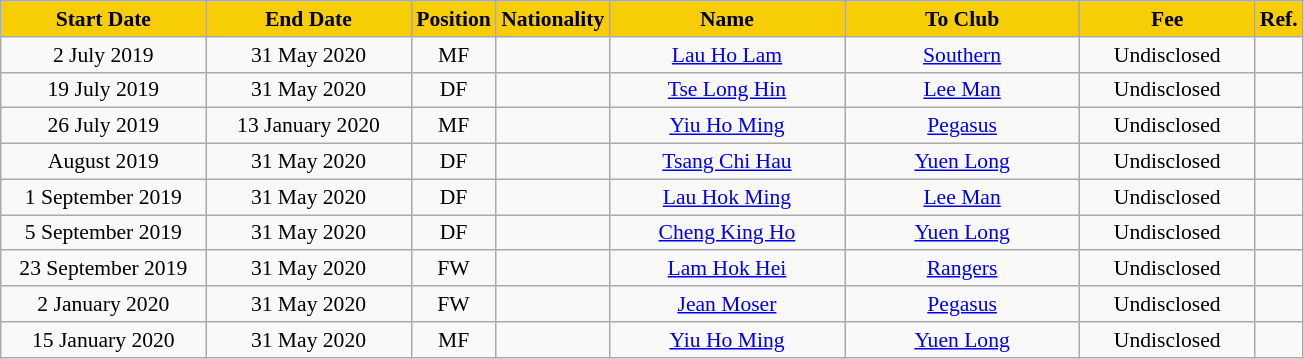<table class="wikitable"  style="text-align:center; font-size:90%;">
<tr>
<th style="background:#f7cd06; color:#000000; width:130px;">Start Date</th>
<th style="background:#f7cd06; color:#000000; width:130px;">End Date</th>
<th style="background:#f7cd06; color:#000000; width:50px;">Position</th>
<th style="background:#f7cd06; color:#000000; width:50px;">Nationality</th>
<th style="background:#f7cd06; color:#000000; width:150px;">Name</th>
<th style="background:#f7cd06; color:#000000; width:150px;">To Club</th>
<th style="background:#f7cd06; color:#000000; width:110px;">Fee</th>
<th style="background:#f7cd06; color:#000000; width:25px;">Ref.</th>
</tr>
<tr>
<td>2 July 2019</td>
<td>31 May 2020</td>
<td>MF</td>
<td></td>
<td><a href='#'>Lau Ho Lam</a></td>
<td><a href='#'>Southern</a></td>
<td>Undisclosed</td>
<td></td>
</tr>
<tr>
<td>19 July 2019</td>
<td>31 May 2020</td>
<td>DF</td>
<td></td>
<td><a href='#'>Tse Long Hin</a></td>
<td><a href='#'>Lee Man</a></td>
<td>Undisclosed</td>
<td></td>
</tr>
<tr>
<td>26 July 2019</td>
<td>13 January 2020</td>
<td>MF</td>
<td></td>
<td><a href='#'>Yiu Ho Ming</a></td>
<td><a href='#'>Pegasus</a></td>
<td>Undisclosed</td>
<td></td>
</tr>
<tr>
<td>August 2019</td>
<td>31 May 2020</td>
<td>DF</td>
<td></td>
<td><a href='#'>Tsang Chi Hau</a></td>
<td><a href='#'>Yuen Long</a></td>
<td>Undisclosed</td>
<td></td>
</tr>
<tr>
<td>1 September 2019</td>
<td>31 May 2020</td>
<td>DF</td>
<td></td>
<td><a href='#'>Lau Hok Ming</a></td>
<td><a href='#'>Lee Man</a></td>
<td>Undisclosed</td>
<td></td>
</tr>
<tr>
<td>5 September 2019</td>
<td>31 May 2020</td>
<td>DF</td>
<td></td>
<td><a href='#'>Cheng King Ho</a></td>
<td><a href='#'>Yuen Long</a></td>
<td>Undisclosed</td>
<td></td>
</tr>
<tr>
<td>23 September 2019</td>
<td>31 May 2020</td>
<td>FW</td>
<td></td>
<td><a href='#'>Lam Hok Hei</a></td>
<td><a href='#'>Rangers</a></td>
<td>Undisclosed</td>
<td></td>
</tr>
<tr>
<td>2 January 2020</td>
<td>31 May 2020</td>
<td>FW</td>
<td></td>
<td><a href='#'>Jean Moser</a></td>
<td><a href='#'>Pegasus</a></td>
<td>Undisclosed</td>
<td></td>
</tr>
<tr>
<td>15 January 2020</td>
<td>31 May 2020</td>
<td>MF</td>
<td></td>
<td><a href='#'>Yiu Ho Ming</a></td>
<td><a href='#'>Yuen Long</a></td>
<td>Undisclosed</td>
<td></td>
</tr>
</table>
